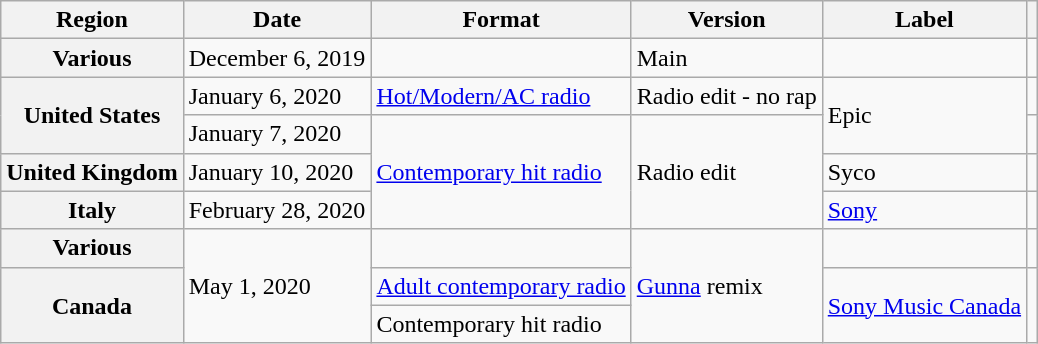<table class="wikitable plainrowheaders">
<tr>
<th scope="col">Region</th>
<th scope="col">Date</th>
<th scope="col">Format</th>
<th scope="col">Version</th>
<th scope="col">Label</th>
<th scope="col"></th>
</tr>
<tr>
<th scope="row">Various</th>
<td>December 6, 2019</td>
<td></td>
<td>Main</td>
<td></td>
<td></td>
</tr>
<tr>
<th scope="row" rowspan="2">United States</th>
<td>January 6, 2020</td>
<td><a href='#'>Hot/Modern/AC radio</a></td>
<td>Radio edit - no rap</td>
<td rowspan="2">Epic</td>
<td></td>
</tr>
<tr>
<td>January 7, 2020</td>
<td rowspan="3"><a href='#'>Contemporary hit radio</a></td>
<td rowspan="3">Radio edit</td>
<td></td>
</tr>
<tr>
<th scope="row">United Kingdom</th>
<td>January 10, 2020</td>
<td>Syco</td>
<td></td>
</tr>
<tr>
<th scope="row">Italy</th>
<td>February 28, 2020</td>
<td><a href='#'>Sony</a></td>
<td></td>
</tr>
<tr>
<th scope="row">Various</th>
<td rowspan="3">May 1, 2020</td>
<td></td>
<td rowspan="3"><a href='#'>Gunna</a> remix</td>
<td></td>
<td></td>
</tr>
<tr>
<th rowspan="2" scope="row">Canada</th>
<td><a href='#'>Adult contemporary radio</a></td>
<td rowspan="2"><a href='#'>Sony Music Canada</a></td>
<td rowspan="2"></td>
</tr>
<tr>
<td>Contemporary hit radio</td>
</tr>
</table>
